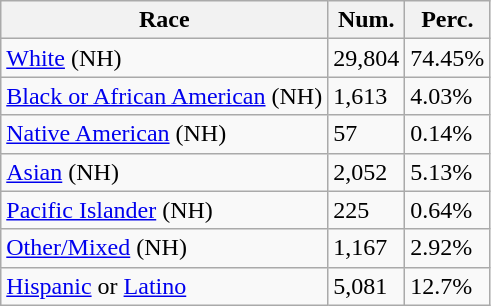<table class="wikitable">
<tr>
<th>Race</th>
<th>Num.</th>
<th>Perc.</th>
</tr>
<tr>
<td><a href='#'>White</a> (NH)</td>
<td>29,804</td>
<td>74.45%</td>
</tr>
<tr>
<td><a href='#'>Black or African American</a> (NH)</td>
<td>1,613</td>
<td>4.03%</td>
</tr>
<tr>
<td><a href='#'>Native American</a> (NH)</td>
<td>57</td>
<td>0.14%</td>
</tr>
<tr>
<td><a href='#'>Asian</a> (NH)</td>
<td>2,052</td>
<td>5.13%</td>
</tr>
<tr>
<td><a href='#'>Pacific Islander</a> (NH)</td>
<td>225</td>
<td>0.64%</td>
</tr>
<tr>
<td><a href='#'>Other/Mixed</a> (NH)</td>
<td>1,167</td>
<td>2.92%</td>
</tr>
<tr>
<td><a href='#'>Hispanic</a> or <a href='#'>Latino</a></td>
<td>5,081</td>
<td>12.7%</td>
</tr>
</table>
